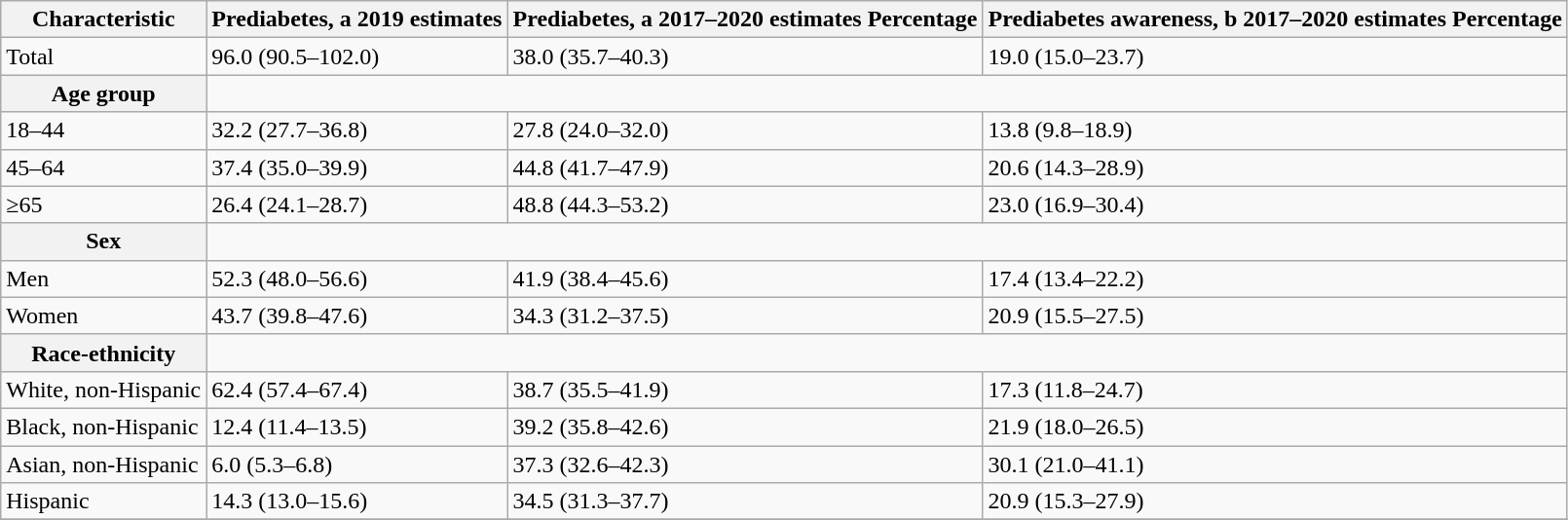<table class="wikitable">
<tr>
<th>Characteristic</th>
<th>Prediabetes, a 2019 estimates</th>
<th>Prediabetes, a 2017–2020 estimates Percentage</th>
<th>Prediabetes awareness, b 2017–2020 estimates Percentage</th>
</tr>
<tr>
<td>Total</td>
<td>96.0 (90.5–102.0)</td>
<td>38.0 (35.7–40.3)</td>
<td>19.0 (15.0–23.7)</td>
</tr>
<tr>
<th>Age group</th>
</tr>
<tr>
<td>18–44</td>
<td>32.2 (27.7–36.8)</td>
<td>27.8 (24.0–32.0)</td>
<td>13.8 (9.8–18.9)</td>
</tr>
<tr>
<td>45–64</td>
<td>37.4 (35.0–39.9)</td>
<td>44.8 (41.7–47.9)</td>
<td>20.6 (14.3–28.9)</td>
</tr>
<tr>
<td>≥65</td>
<td>26.4 (24.1–28.7)</td>
<td>48.8 (44.3–53.2)</td>
<td>23.0 (16.9–30.4)</td>
</tr>
<tr>
<th>Sex</th>
</tr>
<tr>
<td>Men</td>
<td>52.3 (48.0–56.6)</td>
<td>41.9 (38.4–45.6)</td>
<td>17.4 (13.4–22.2)</td>
</tr>
<tr>
<td>Women</td>
<td>43.7 (39.8–47.6)</td>
<td>34.3 (31.2–37.5)</td>
<td>20.9 (15.5–27.5)</td>
</tr>
<tr>
<th>Race-ethnicity</th>
</tr>
<tr>
<td>White, non-Hispanic</td>
<td>62.4 (57.4–67.4)</td>
<td>38.7 (35.5–41.9)</td>
<td>17.3 (11.8–24.7)</td>
</tr>
<tr>
<td>Black, non-Hispanic</td>
<td>12.4 (11.4–13.5)</td>
<td>39.2 (35.8–42.6)</td>
<td>21.9 (18.0–26.5)</td>
</tr>
<tr>
<td>Asian, non-Hispanic</td>
<td>6.0 (5.3–6.8)</td>
<td>37.3 (32.6–42.3)</td>
<td>30.1 (21.0–41.1)</td>
</tr>
<tr>
<td>Hispanic</td>
<td>14.3 (13.0–15.6)</td>
<td>34.5 (31.3–37.7)</td>
<td>20.9 (15.3–27.9)</td>
</tr>
<tr>
</tr>
</table>
